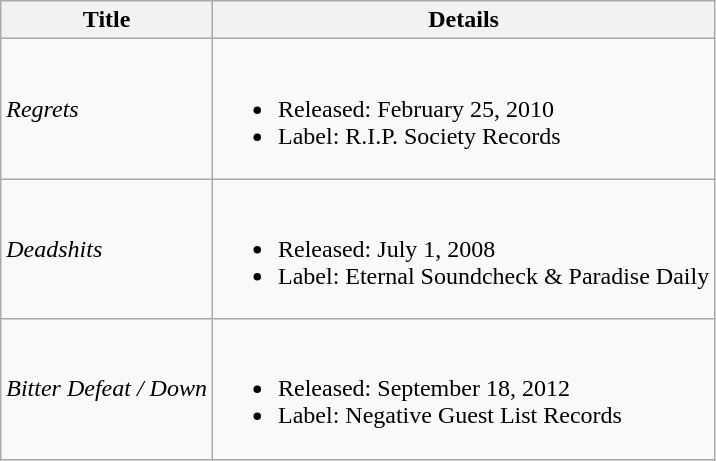<table class="wikitable">
<tr>
<th>Title</th>
<th>Details</th>
</tr>
<tr>
<td><em>Regrets</em></td>
<td><br><ul><li>Released: February 25, 2010</li><li>Label: R.I.P. Society Records</li></ul></td>
</tr>
<tr>
<td><em>Deadshits</em> </td>
<td><br><ul><li>Released: July 1, 2008</li><li>Label: Eternal Soundcheck & Paradise Daily</li></ul></td>
</tr>
<tr>
<td><em>Bitter Defeat / Down</em></td>
<td><br><ul><li>Released: September 18, 2012</li><li>Label: Negative Guest List Records</li></ul></td>
</tr>
</table>
